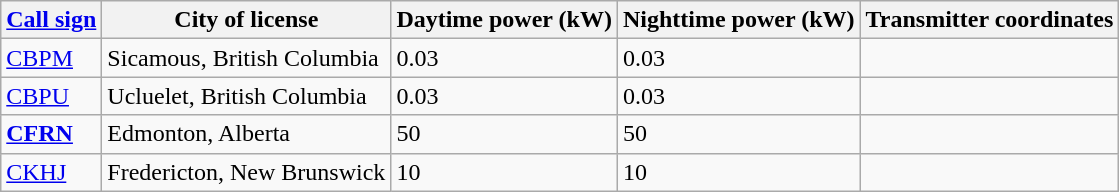<table class="wikitable sortable">
<tr>
<th><a href='#'>Call sign</a></th>
<th>City of license</th>
<th>Daytime power (kW)</th>
<th>Nighttime power (kW)</th>
<th>Transmitter coordinates</th>
</tr>
<tr>
<td><a href='#'>CBPM</a></td>
<td>Sicamous, British Columbia</td>
<td>0.03</td>
<td>0.03</td>
<td></td>
</tr>
<tr>
<td><a href='#'>CBPU</a></td>
<td>Ucluelet, British Columbia</td>
<td>0.03</td>
<td>0.03</td>
<td></td>
</tr>
<tr>
<td><strong><a href='#'>CFRN</a></strong></td>
<td>Edmonton, Alberta</td>
<td>50</td>
<td>50</td>
<td></td>
</tr>
<tr>
<td><a href='#'>CKHJ</a></td>
<td>Fredericton, New Brunswick</td>
<td>10</td>
<td>10</td>
<td></td>
</tr>
</table>
